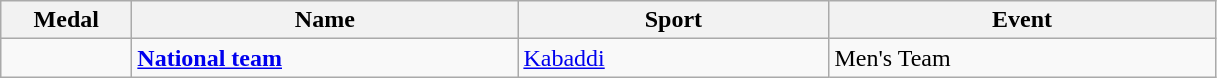<table class="wikitable sortable" style="font-size:100%">
<tr>
<th width="80">Medal</th>
<th width="250">Name</th>
<th width="200">Sport</th>
<th width="250">Event</th>
</tr>
<tr>
<td></td>
<td><strong><a href='#'>National team</a></strong></td>
<td><a href='#'>Kabaddi</a></td>
<td>Men's Team</td>
</tr>
</table>
